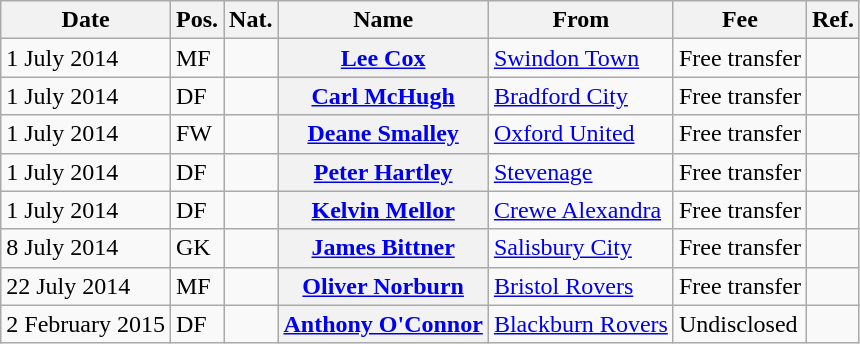<table class="wikitable sortable plainrowheaders">
<tr>
<th scope=col>Date</th>
<th scope=col>Pos.</th>
<th scope=col>Nat.</th>
<th scope=col>Name</th>
<th scope=col>From</th>
<th scope=col>Fee</th>
<th scope=col class=unsortable>Ref.</th>
</tr>
<tr>
<td>1 July 2014</td>
<td>MF</td>
<td></td>
<th scope=row><a href='#'>Lee Cox</a></th>
<td><a href='#'>Swindon Town</a></td>
<td>Free transfer</td>
<td></td>
</tr>
<tr>
<td>1 July 2014</td>
<td>DF</td>
<td></td>
<th scope=row><a href='#'>Carl McHugh</a></th>
<td><a href='#'>Bradford City</a></td>
<td>Free transfer</td>
<td></td>
</tr>
<tr>
<td>1 July 2014</td>
<td>FW</td>
<td></td>
<th scope=row><a href='#'>Deane Smalley</a></th>
<td><a href='#'>Oxford United</a></td>
<td>Free transfer</td>
<td></td>
</tr>
<tr>
<td>1 July 2014</td>
<td>DF</td>
<td></td>
<th scope=row><a href='#'>Peter Hartley</a></th>
<td><a href='#'>Stevenage</a></td>
<td>Free transfer</td>
<td></td>
</tr>
<tr>
<td>1 July 2014</td>
<td>DF</td>
<td></td>
<th scope=row><a href='#'>Kelvin Mellor</a></th>
<td><a href='#'>Crewe Alexandra</a></td>
<td>Free transfer</td>
<td></td>
</tr>
<tr>
<td>8 July 2014</td>
<td>GK</td>
<td></td>
<th scope=row><a href='#'>James Bittner</a></th>
<td><a href='#'>Salisbury City</a></td>
<td>Free transfer</td>
<td></td>
</tr>
<tr>
<td>22 July 2014</td>
<td>MF</td>
<td></td>
<th scope=row><a href='#'>Oliver Norburn</a></th>
<td><a href='#'>Bristol Rovers</a></td>
<td>Free transfer</td>
<td></td>
</tr>
<tr>
<td>2 February 2015</td>
<td>DF</td>
<td></td>
<th scope=row><a href='#'>Anthony O'Connor</a></th>
<td><a href='#'>Blackburn Rovers</a></td>
<td>Undisclosed</td>
<td></td>
</tr>
</table>
